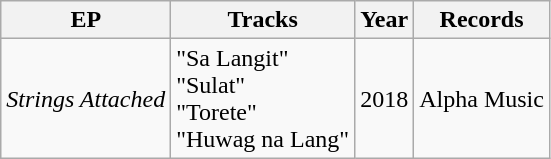<table class="wikitable">
<tr>
<th>EP</th>
<th>Tracks</th>
<th>Year</th>
<th>Records</th>
</tr>
<tr>
<td><em>Strings Attached</em></td>
<td>"Sa Langit" <br>"Sulat" <br>"Torete" <br>"Huwag na Lang"</td>
<td>2018</td>
<td>Alpha Music</td>
</tr>
</table>
